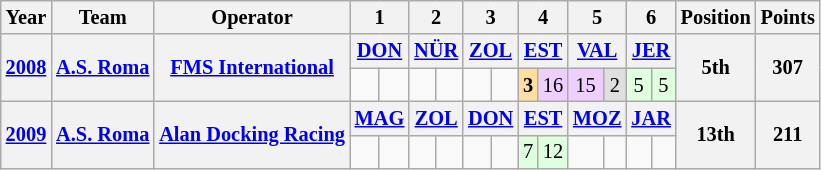<table class="wikitable" style="text-align:center; font-size:85%">
<tr>
<th>Year</th>
<th>Team</th>
<th>Operator</th>
<th colspan=2>1</th>
<th colspan=2>2</th>
<th colspan=2>3</th>
<th colspan=2>4</th>
<th colspan=2>5</th>
<th colspan=2>6</th>
<th>Position</th>
<th>Points</th>
</tr>
<tr>
<th rowspan=2><a href='#'>2008</a></th>
<th rowspan=2 nowrap><a href='#'>A.S. Roma</a></th>
<th rowspan=2 nowrap><a href='#'>FMS International</a></th>
<th colspan=2><a href='#'>DON</a></th>
<th colspan=2><a href='#'>NÜR</a></th>
<th colspan=2><a href='#'>ZOL</a></th>
<th colspan=2><a href='#'>EST</a></th>
<th colspan=2><a href='#'>VAL</a></th>
<th colspan=2><a href='#'>JER</a></th>
<th rowspan=2>5th</th>
<th rowspan=2>307</th>
</tr>
<tr>
<td></td>
<td></td>
<td></td>
<td></td>
<td></td>
<td></td>
<td style="background:#ffdf9f;"><strong>3</strong></td>
<td style="background:#efcfff;">16</td>
<td style="background:#efcfff;">15</td>
<td style="background:#dfdfdf;">2</td>
<td style="background:#dfffdf;">5</td>
<td style="background:#dfffdf;">5</td>
</tr>
<tr>
<th rowspan=2><a href='#'>2009</a></th>
<th rowspan=2 nowrap><a href='#'>A.S. Roma</a></th>
<th rowspan=2 nowrap><a href='#'>Alan Docking Racing</a></th>
<th colspan=2><a href='#'>MAG</a></th>
<th colspan=2><a href='#'>ZOL</a></th>
<th colspan=2><a href='#'>DON</a></th>
<th colspan=2><a href='#'>EST</a></th>
<th colspan=2><a href='#'>MOZ</a></th>
<th colspan=2><a href='#'>JAR</a></th>
<th rowspan=2>13th</th>
<th rowspan=2>211</th>
</tr>
<tr>
<td></td>
<td></td>
<td></td>
<td></td>
<td></td>
<td></td>
<td style="background:#dfffdf;">7</td>
<td style="background:#dfffdf;">12</td>
<td></td>
<td></td>
<td></td>
<td></td>
</tr>
</table>
